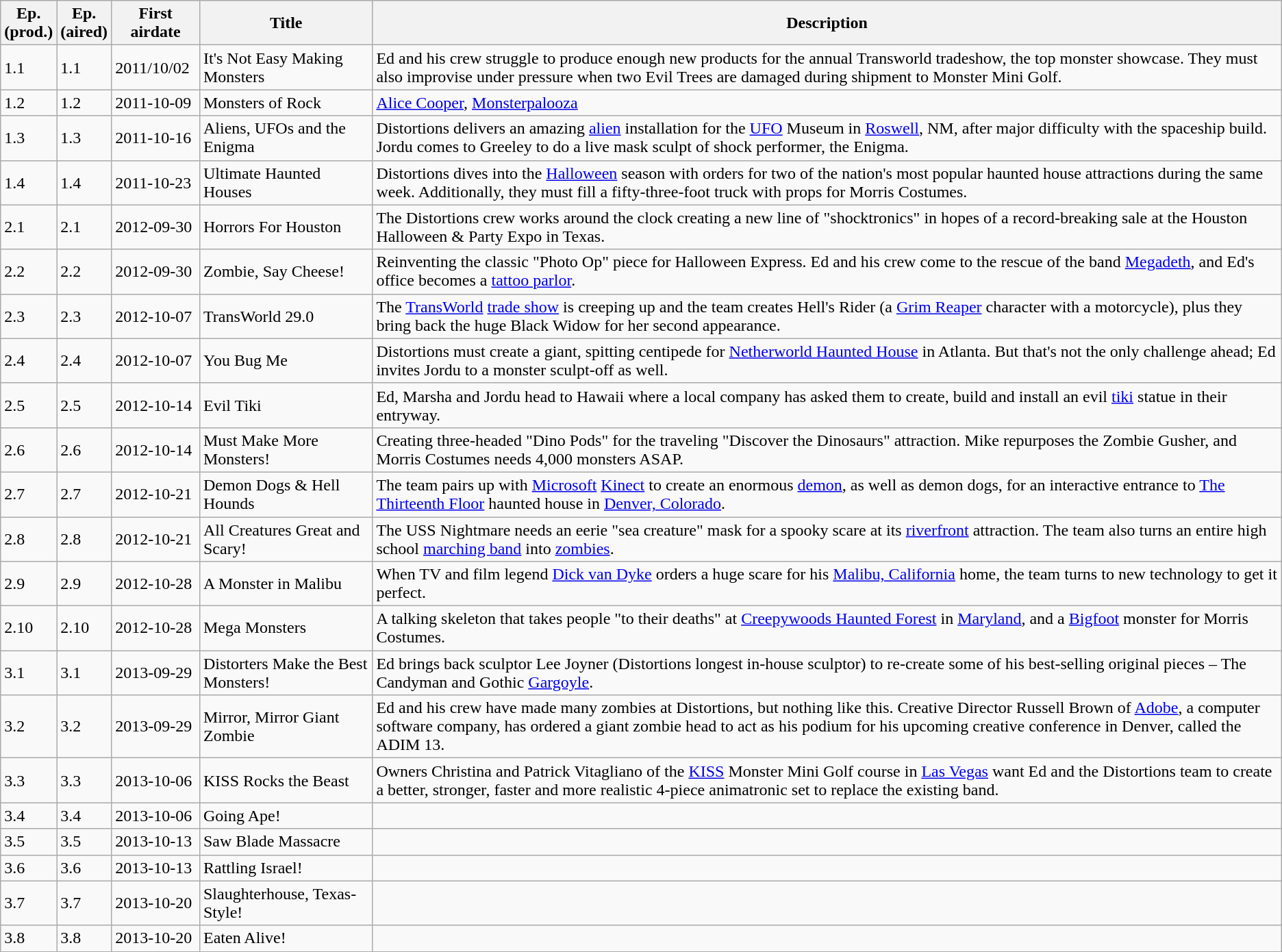<table class="wikitable">
<tr>
<th>Ep.<br>(prod.)</th>
<th>Ep.<br>(aired)</th>
<th>First airdate</th>
<th>Title</th>
<th>Description</th>
</tr>
<tr>
<td>1.1</td>
<td>1.1</td>
<td>2011/10/02</td>
<td>It's Not Easy Making Monsters</td>
<td>Ed and his crew struggle to produce enough new products for the annual Transworld tradeshow, the top monster showcase. They must also improvise under pressure when two Evil Trees are damaged during shipment to Monster Mini Golf.</td>
</tr>
<tr>
<td>1.2</td>
<td>1.2</td>
<td>2011-10-09</td>
<td>Monsters of Rock</td>
<td><a href='#'>Alice Cooper</a>, <a href='#'>Monsterpalooza</a></td>
</tr>
<tr>
<td>1.3</td>
<td>1.3</td>
<td>2011-10-16</td>
<td>Aliens, UFOs and the Enigma</td>
<td>Distortions delivers an amazing <a href='#'>alien</a> installation for the <a href='#'>UFO</a> Museum in <a href='#'>Roswell</a>, NM, after major difficulty with the spaceship build. Jordu comes to Greeley to do a live mask sculpt of shock performer, the Enigma.</td>
</tr>
<tr>
<td>1.4</td>
<td>1.4</td>
<td>2011-10-23</td>
<td>Ultimate Haunted Houses</td>
<td>Distortions dives into the <a href='#'>Halloween</a> season with orders for two of the nation's most popular haunted house attractions during the same week. Additionally, they must fill a fifty-three-foot truck with props for Morris Costumes.</td>
</tr>
<tr>
<td>2.1</td>
<td>2.1</td>
<td>2012-09-30</td>
<td>Horrors For Houston</td>
<td>The Distortions crew works around the clock creating a new line of "shocktronics" in hopes of a record-breaking sale at the Houston Halloween & Party Expo in Texas.</td>
</tr>
<tr>
<td>2.2</td>
<td>2.2</td>
<td>2012-09-30</td>
<td>Zombie, Say Cheese!</td>
<td>Reinventing the classic "Photo Op" piece for Halloween Express. Ed and his crew come to the rescue of the band <a href='#'>Megadeth</a>, and Ed's office becomes a <a href='#'>tattoo parlor</a>.</td>
</tr>
<tr>
<td>2.3</td>
<td>2.3</td>
<td>2012-10-07</td>
<td>TransWorld 29.0</td>
<td>The <a href='#'>TransWorld</a> <a href='#'>trade show</a> is creeping up and the team creates Hell's Rider (a <a href='#'>Grim Reaper</a> character with a motorcycle), plus they bring back the huge Black Widow for her second appearance.</td>
</tr>
<tr>
<td>2.4</td>
<td>2.4</td>
<td>2012-10-07</td>
<td>You Bug Me</td>
<td>Distortions must create a giant, spitting centipede for <a href='#'>Netherworld Haunted House</a> in Atlanta. But that's not the only challenge ahead; Ed invites Jordu to a monster sculpt-off as well.</td>
</tr>
<tr>
<td>2.5</td>
<td>2.5</td>
<td>2012-10-14</td>
<td>Evil Tiki</td>
<td>Ed, Marsha and Jordu head to Hawaii where a local company has asked them to create, build and install an evil <a href='#'>tiki</a> statue in their entryway.</td>
</tr>
<tr>
<td>2.6</td>
<td>2.6</td>
<td>2012-10-14</td>
<td>Must Make More Monsters!</td>
<td>Creating three-headed "Dino Pods" for the traveling "Discover the Dinosaurs" attraction.  Mike repurposes the Zombie Gusher, and Morris Costumes needs 4,000 monsters ASAP.</td>
</tr>
<tr>
<td>2.7</td>
<td>2.7</td>
<td>2012-10-21</td>
<td>Demon Dogs & Hell Hounds</td>
<td>The team pairs up with <a href='#'>Microsoft</a> <a href='#'>Kinect</a> to create an enormous <a href='#'>demon</a>, as well as demon dogs, for an interactive entrance to <a href='#'>The Thirteenth Floor</a> haunted house in <a href='#'>Denver, Colorado</a>.</td>
</tr>
<tr>
<td>2.8</td>
<td>2.8</td>
<td>2012-10-21</td>
<td>All Creatures Great and Scary!</td>
<td>The USS Nightmare needs an eerie "sea creature" mask for a spooky scare at its <a href='#'>riverfront</a> attraction.  The team also turns an entire high school <a href='#'>marching band</a> into <a href='#'>zombies</a>.</td>
</tr>
<tr>
<td>2.9</td>
<td>2.9</td>
<td>2012-10-28</td>
<td>A Monster in Malibu</td>
<td>When TV and film legend <a href='#'>Dick van Dyke</a> orders a huge scare for his <a href='#'>Malibu, California</a> home, the team turns to new technology to get it perfect.</td>
</tr>
<tr>
<td>2.10</td>
<td>2.10</td>
<td>2012-10-28</td>
<td>Mega Monsters</td>
<td>A  talking skeleton that takes people "to their deaths" at <a href='#'>Creepywoods Haunted Forest</a> in <a href='#'>Maryland</a>, and a <a href='#'>Bigfoot</a> monster for Morris Costumes.</td>
</tr>
<tr>
<td>3.1</td>
<td>3.1</td>
<td>2013-09-29</td>
<td>Distorters Make the Best Monsters!</td>
<td>Ed brings back sculptor Lee Joyner (Distortions longest in-house sculptor) to re-create some of his best-selling original pieces – The Candyman and Gothic <a href='#'>Gargoyle</a>.</td>
</tr>
<tr>
<td>3.2</td>
<td>3.2</td>
<td>2013-09-29</td>
<td>Mirror, Mirror Giant Zombie</td>
<td>Ed and his crew have made many zombies at Distortions, but nothing like this. Creative Director Russell Brown of <a href='#'>Adobe</a>, a computer software company, has ordered a giant zombie head to act as his podium for his upcoming creative conference in Denver, called the ADIM 13.</td>
</tr>
<tr>
<td>3.3</td>
<td>3.3</td>
<td>2013-10-06</td>
<td>KISS Rocks the Beast</td>
<td>Owners Christina and Patrick Vitagliano of the <a href='#'>KISS</a> Monster Mini Golf course in <a href='#'>Las Vegas</a> want Ed and the Distortions team to create a better, stronger, faster and more realistic 4-piece animatronic set to replace the existing band.</td>
</tr>
<tr>
<td>3.4</td>
<td>3.4</td>
<td>2013-10-06</td>
<td>Going Ape!</td>
<td></td>
</tr>
<tr>
<td>3.5</td>
<td>3.5</td>
<td>2013-10-13</td>
<td>Saw Blade Massacre</td>
<td></td>
</tr>
<tr>
<td>3.6</td>
<td>3.6</td>
<td>2013-10-13</td>
<td>Rattling Israel!</td>
<td></td>
</tr>
<tr>
<td>3.7</td>
<td>3.7</td>
<td>2013-10-20</td>
<td>Slaughterhouse, Texas-Style!</td>
<td></td>
</tr>
<tr>
<td>3.8</td>
<td>3.8</td>
<td>2013-10-20</td>
<td>Eaten Alive!</td>
<td></td>
</tr>
</table>
